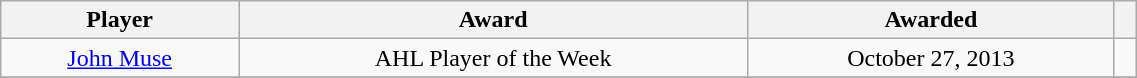<table class="wikitable"  style="width:60%; text-align:center;">
<tr>
<th>Player</th>
<th>Award</th>
<th>Awarded</th>
<th></th>
</tr>
<tr>
<td><a href='#'>John Muse</a></td>
<td>AHL Player of the Week</td>
<td>October 27, 2013</td>
<td></td>
</tr>
<tr>
</tr>
</table>
